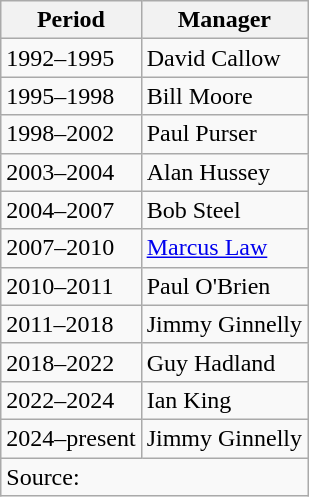<table class="wikitable">
<tr>
<th>Period</th>
<th>Manager</th>
</tr>
<tr>
<td>1992–1995</td>
<td>David Callow</td>
</tr>
<tr>
<td>1995–1998</td>
<td>Bill Moore</td>
</tr>
<tr>
<td>1998–2002</td>
<td>Paul Purser</td>
</tr>
<tr>
<td>2003–2004</td>
<td>Alan Hussey</td>
</tr>
<tr>
<td>2004–2007</td>
<td>Bob Steel</td>
</tr>
<tr>
<td>2007–2010</td>
<td><a href='#'>Marcus Law</a></td>
</tr>
<tr>
<td>2010–2011</td>
<td>Paul O'Brien</td>
</tr>
<tr>
<td>2011–2018</td>
<td>Jimmy Ginnelly</td>
</tr>
<tr>
<td>2018–2022</td>
<td>Guy Hadland</td>
</tr>
<tr>
<td>2022–2024</td>
<td>Ian King</td>
</tr>
<tr>
<td>2024–present</td>
<td>Jimmy Ginnelly</td>
</tr>
<tr>
<td colspan=2>Source: </td>
</tr>
</table>
